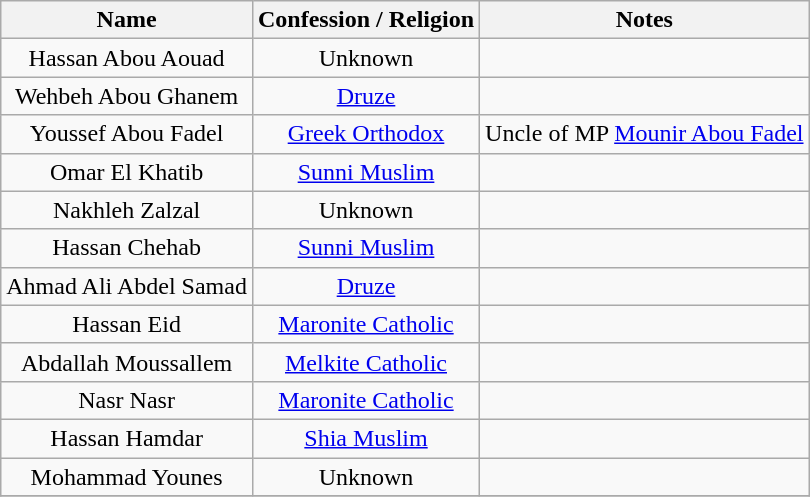<table class="wikitable plainrowheaders" style="text-align:center;">
<tr>
<th>Name</th>
<th>Confession / Religion</th>
<th>Notes</th>
</tr>
<tr>
<td>Hassan Abou Aouad</td>
<td>Unknown</td>
<td></td>
</tr>
<tr>
<td>Wehbeh Abou Ghanem</td>
<td><a href='#'>Druze</a></td>
<td></td>
</tr>
<tr>
<td>Youssef Abou Fadel</td>
<td><a href='#'>Greek Orthodox</a></td>
<td>Uncle of MP <a href='#'>Mounir Abou Fadel</a></td>
</tr>
<tr>
<td>Omar El Khatib</td>
<td><a href='#'>Sunni Muslim</a></td>
<td></td>
</tr>
<tr>
<td>Nakhleh Zalzal</td>
<td>Unknown</td>
<td></td>
</tr>
<tr>
<td>Hassan Chehab</td>
<td><a href='#'>Sunni Muslim</a></td>
<td></td>
</tr>
<tr>
<td>Ahmad Ali Abdel Samad</td>
<td><a href='#'>Druze</a></td>
<td></td>
</tr>
<tr>
<td>Hassan Eid</td>
<td><a href='#'>Maronite Catholic</a></td>
<td></td>
</tr>
<tr>
<td>Abdallah Moussallem</td>
<td><a href='#'>Melkite Catholic</a></td>
<td></td>
</tr>
<tr>
<td>Nasr Nasr</td>
<td><a href='#'>Maronite Catholic</a></td>
<td></td>
</tr>
<tr>
<td>Hassan Hamdar</td>
<td><a href='#'>Shia Muslim</a></td>
<td></td>
</tr>
<tr>
<td>Mohammad Younes</td>
<td>Unknown</td>
<td></td>
</tr>
<tr>
</tr>
</table>
